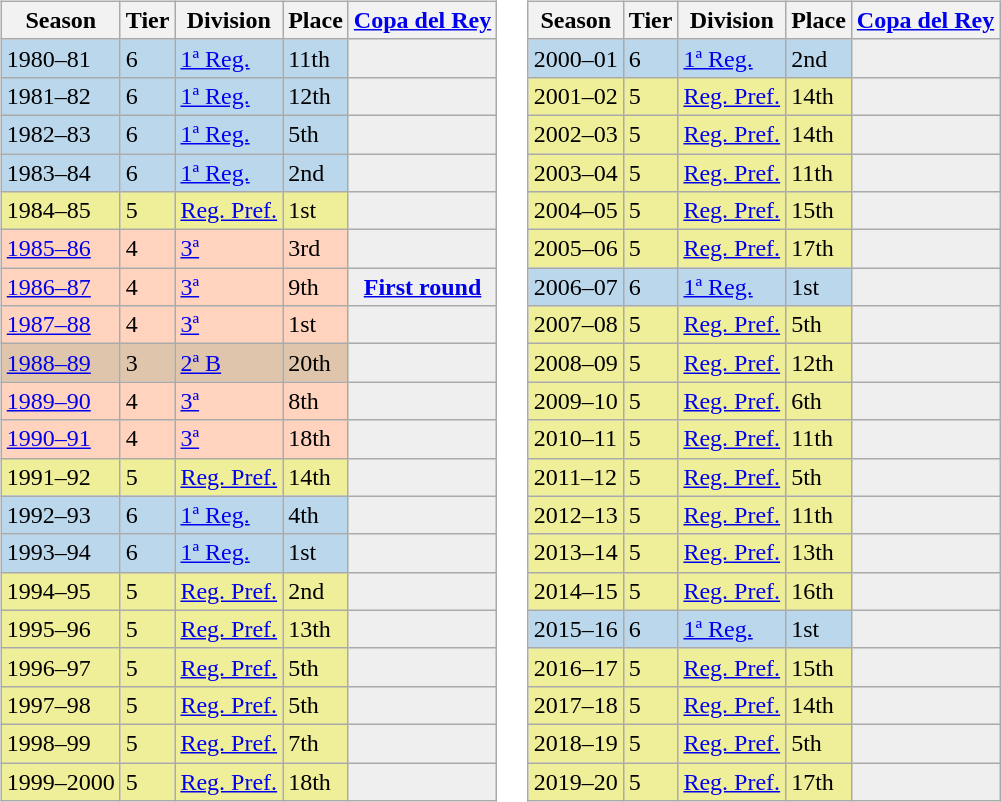<table>
<tr>
<td valign="top" width=0%><br><table class="wikitable">
<tr style="background:#f0f6fa;">
<th>Season</th>
<th>Tier</th>
<th>Division</th>
<th>Place</th>
<th><a href='#'>Copa del Rey</a></th>
</tr>
<tr>
<td style="background:#BBD7EC;">1980–81</td>
<td style="background:#BBD7EC;">6</td>
<td style="background:#BBD7EC;"><a href='#'>1ª Reg.</a></td>
<td style="background:#BBD7EC;">11th</td>
<td style="background:#efefef;"></td>
</tr>
<tr>
<td style="background:#BBD7EC;">1981–82</td>
<td style="background:#BBD7EC;">6</td>
<td style="background:#BBD7EC;"><a href='#'>1ª Reg.</a></td>
<td style="background:#BBD7EC;">12th</td>
<td style="background:#efefef;"></td>
</tr>
<tr>
<td style="background:#BBD7EC;">1982–83</td>
<td style="background:#BBD7EC;">6</td>
<td style="background:#BBD7EC;"><a href='#'>1ª Reg.</a></td>
<td style="background:#BBD7EC;">5th</td>
<td style="background:#efefef;"></td>
</tr>
<tr>
<td style="background:#BBD7EC;">1983–84</td>
<td style="background:#BBD7EC;">6</td>
<td style="background:#BBD7EC;"><a href='#'>1ª Reg.</a></td>
<td style="background:#BBD7EC;">2nd</td>
<td style="background:#efefef;"></td>
</tr>
<tr>
<td style="background:#EFEF99;">1984–85</td>
<td style="background:#EFEF99;">5</td>
<td style="background:#EFEF99;"><a href='#'>Reg. Pref.</a></td>
<td style="background:#EFEF99;">1st</td>
<td style="background:#efefef;"></td>
</tr>
<tr>
<td style="background:#FFD3BD;"><a href='#'>1985–86</a></td>
<td style="background:#FFD3BD;">4</td>
<td style="background:#FFD3BD;"><a href='#'>3ª</a></td>
<td style="background:#FFD3BD;">3rd</td>
<td style="background:#efefef;"></td>
</tr>
<tr>
<td style="background:#FFD3BD;"><a href='#'>1986–87</a></td>
<td style="background:#FFD3BD;">4</td>
<td style="background:#FFD3BD;"><a href='#'>3ª</a></td>
<td style="background:#FFD3BD;">9th</td>
<th style="background:#efefef;"><a href='#'>First round</a></th>
</tr>
<tr>
<td style="background:#FFD3BD;"><a href='#'>1987–88</a></td>
<td style="background:#FFD3BD;">4</td>
<td style="background:#FFD3BD;"><a href='#'>3ª</a></td>
<td style="background:#FFD3BD;">1st</td>
<td style="background:#efefef;"></td>
</tr>
<tr>
<td style="background:#DEC5AB;"><a href='#'>1988–89</a></td>
<td style="background:#DEC5AB;">3</td>
<td style="background:#DEC5AB;"><a href='#'>2ª B</a></td>
<td style="background:#DEC5AB;">20th</td>
<th style="background:#efefef;"></th>
</tr>
<tr>
<td style="background:#FFD3BD;"><a href='#'>1989–90</a></td>
<td style="background:#FFD3BD;">4</td>
<td style="background:#FFD3BD;"><a href='#'>3ª</a></td>
<td style="background:#FFD3BD;">8th</td>
<td style="background:#efefef;"></td>
</tr>
<tr>
<td style="background:#FFD3BD;"><a href='#'>1990–91</a></td>
<td style="background:#FFD3BD;">4</td>
<td style="background:#FFD3BD;"><a href='#'>3ª</a></td>
<td style="background:#FFD3BD;">18th</td>
<td style="background:#efefef;"></td>
</tr>
<tr>
<td style="background:#EFEF99;">1991–92</td>
<td style="background:#EFEF99;">5</td>
<td style="background:#EFEF99;"><a href='#'>Reg. Pref.</a></td>
<td style="background:#EFEF99;">14th</td>
<td style="background:#efefef;"></td>
</tr>
<tr>
<td style="background:#BBD7EC;">1992–93</td>
<td style="background:#BBD7EC;">6</td>
<td style="background:#BBD7EC;"><a href='#'>1ª Reg.</a></td>
<td style="background:#BBD7EC;">4th</td>
<td style="background:#efefef;"></td>
</tr>
<tr>
<td style="background:#BBD7EC;">1993–94</td>
<td style="background:#BBD7EC;">6</td>
<td style="background:#BBD7EC;"><a href='#'>1ª Reg.</a></td>
<td style="background:#BBD7EC;">1st</td>
<td style="background:#efefef;"></td>
</tr>
<tr>
<td style="background:#EFEF99;">1994–95</td>
<td style="background:#EFEF99;">5</td>
<td style="background:#EFEF99;"><a href='#'>Reg. Pref.</a></td>
<td style="background:#EFEF99;">2nd</td>
<td style="background:#efefef;"></td>
</tr>
<tr>
<td style="background:#EFEF99;">1995–96</td>
<td style="background:#EFEF99;">5</td>
<td style="background:#EFEF99;"><a href='#'>Reg. Pref.</a></td>
<td style="background:#EFEF99;">13th</td>
<td style="background:#efefef;"></td>
</tr>
<tr>
<td style="background:#EFEF99;">1996–97</td>
<td style="background:#EFEF99;">5</td>
<td style="background:#EFEF99;"><a href='#'>Reg. Pref.</a></td>
<td style="background:#EFEF99;">5th</td>
<td style="background:#efefef;"></td>
</tr>
<tr>
<td style="background:#EFEF99;">1997–98</td>
<td style="background:#EFEF99;">5</td>
<td style="background:#EFEF99;"><a href='#'>Reg. Pref.</a></td>
<td style="background:#EFEF99;">5th</td>
<td style="background:#efefef;"></td>
</tr>
<tr>
<td style="background:#EFEF99;">1998–99</td>
<td style="background:#EFEF99;">5</td>
<td style="background:#EFEF99;"><a href='#'>Reg. Pref.</a></td>
<td style="background:#EFEF99;">7th</td>
<td style="background:#efefef;"></td>
</tr>
<tr>
<td style="background:#EFEF99;">1999–2000</td>
<td style="background:#EFEF99;">5</td>
<td style="background:#EFEF99;"><a href='#'>Reg. Pref.</a></td>
<td style="background:#EFEF99;">18th</td>
<td style="background:#efefef;"></td>
</tr>
</table>
</td>
<td valign="top" width=0%><br><table class="wikitable">
<tr style="background:#f0f6fa;">
<th>Season</th>
<th>Tier</th>
<th>Division</th>
<th>Place</th>
<th><a href='#'>Copa del Rey</a></th>
</tr>
<tr>
<td style="background:#BBD7EC;">2000–01</td>
<td style="background:#BBD7EC;">6</td>
<td style="background:#BBD7EC;"><a href='#'>1ª Reg.</a></td>
<td style="background:#BBD7EC;">2nd</td>
<td style="background:#efefef;"></td>
</tr>
<tr>
<td style="background:#EFEF99;">2001–02</td>
<td style="background:#EFEF99;">5</td>
<td style="background:#EFEF99;"><a href='#'>Reg. Pref.</a></td>
<td style="background:#EFEF99;">14th</td>
<td style="background:#efefef;"></td>
</tr>
<tr>
<td style="background:#EFEF99;">2002–03</td>
<td style="background:#EFEF99;">5</td>
<td style="background:#EFEF99;"><a href='#'>Reg. Pref.</a></td>
<td style="background:#EFEF99;">14th</td>
<td style="background:#efefef;"></td>
</tr>
<tr>
<td style="background:#EFEF99;">2003–04</td>
<td style="background:#EFEF99;">5</td>
<td style="background:#EFEF99;"><a href='#'>Reg. Pref.</a></td>
<td style="background:#EFEF99;">11th</td>
<td style="background:#efefef;"></td>
</tr>
<tr>
<td style="background:#EFEF99;">2004–05</td>
<td style="background:#EFEF99;">5</td>
<td style="background:#EFEF99;"><a href='#'>Reg. Pref.</a></td>
<td style="background:#EFEF99;">15th</td>
<td style="background:#efefef;"></td>
</tr>
<tr>
<td style="background:#EFEF99;">2005–06</td>
<td style="background:#EFEF99;">5</td>
<td style="background:#EFEF99;"><a href='#'>Reg. Pref.</a></td>
<td style="background:#EFEF99;">17th</td>
<td style="background:#efefef;"></td>
</tr>
<tr>
<td style="background:#BBD7EC;">2006–07</td>
<td style="background:#BBD7EC;">6</td>
<td style="background:#BBD7EC;"><a href='#'>1ª Reg.</a></td>
<td style="background:#BBD7EC;">1st</td>
<td style="background:#efefef;"></td>
</tr>
<tr>
<td style="background:#EFEF99;">2007–08</td>
<td style="background:#EFEF99;">5</td>
<td style="background:#EFEF99;"><a href='#'>Reg. Pref.</a></td>
<td style="background:#EFEF99;">5th</td>
<td style="background:#efefef;"></td>
</tr>
<tr>
<td style="background:#EFEF99;">2008–09</td>
<td style="background:#EFEF99;">5</td>
<td style="background:#EFEF99;"><a href='#'>Reg. Pref.</a></td>
<td style="background:#EFEF99;">12th</td>
<td style="background:#efefef;"></td>
</tr>
<tr>
<td style="background:#EFEF99;">2009–10</td>
<td style="background:#EFEF99;">5</td>
<td style="background:#EFEF99;"><a href='#'>Reg. Pref.</a></td>
<td style="background:#EFEF99;">6th</td>
<td style="background:#efefef;"></td>
</tr>
<tr>
<td style="background:#EFEF99;">2010–11</td>
<td style="background:#EFEF99;">5</td>
<td style="background:#EFEF99;"><a href='#'>Reg. Pref.</a></td>
<td style="background:#EFEF99;">11th</td>
<td style="background:#efefef;"></td>
</tr>
<tr>
<td style="background:#EFEF99;">2011–12</td>
<td style="background:#EFEF99;">5</td>
<td style="background:#EFEF99;"><a href='#'>Reg. Pref.</a></td>
<td style="background:#EFEF99;">5th</td>
<td style="background:#efefef;"></td>
</tr>
<tr>
<td style="background:#EFEF99;">2012–13</td>
<td style="background:#EFEF99;">5</td>
<td style="background:#EFEF99;"><a href='#'>Reg. Pref.</a></td>
<td style="background:#EFEF99;">11th</td>
<td style="background:#efefef;"></td>
</tr>
<tr>
<td style="background:#EFEF99;">2013–14</td>
<td style="background:#EFEF99;">5</td>
<td style="background:#EFEF99;"><a href='#'>Reg. Pref.</a></td>
<td style="background:#EFEF99;">13th</td>
<td style="background:#efefef;"></td>
</tr>
<tr>
<td style="background:#EFEF99;">2014–15</td>
<td style="background:#EFEF99;">5</td>
<td style="background:#EFEF99;"><a href='#'>Reg. Pref.</a></td>
<td style="background:#EFEF99;">16th</td>
<td style="background:#efefef;"></td>
</tr>
<tr>
<td style="background:#BBD7EC;">2015–16</td>
<td style="background:#BBD7EC;">6</td>
<td style="background:#BBD7EC;"><a href='#'>1ª Reg.</a></td>
<td style="background:#BBD7EC;">1st</td>
<td style="background:#efefef;"></td>
</tr>
<tr>
<td style="background:#EFEF99;">2016–17</td>
<td style="background:#EFEF99;">5</td>
<td style="background:#EFEF99;"><a href='#'>Reg. Pref.</a></td>
<td style="background:#EFEF99;">15th</td>
<td style="background:#efefef;"></td>
</tr>
<tr>
<td style="background:#EFEF99;">2017–18</td>
<td style="background:#EFEF99;">5</td>
<td style="background:#EFEF99;"><a href='#'>Reg. Pref.</a></td>
<td style="background:#EFEF99;">14th</td>
<td style="background:#efefef;"></td>
</tr>
<tr>
<td style="background:#EFEF99;">2018–19</td>
<td style="background:#EFEF99;">5</td>
<td style="background:#EFEF99;"><a href='#'>Reg. Pref.</a></td>
<td style="background:#EFEF99;">5th</td>
<td style="background:#efefef;"></td>
</tr>
<tr>
<td style="background:#EFEF99;">2019–20</td>
<td style="background:#EFEF99;">5</td>
<td style="background:#EFEF99;"><a href='#'>Reg. Pref.</a></td>
<td style="background:#EFEF99;">17th</td>
<td style="background:#efefef;"></td>
</tr>
</table>
</td>
</tr>
</table>
